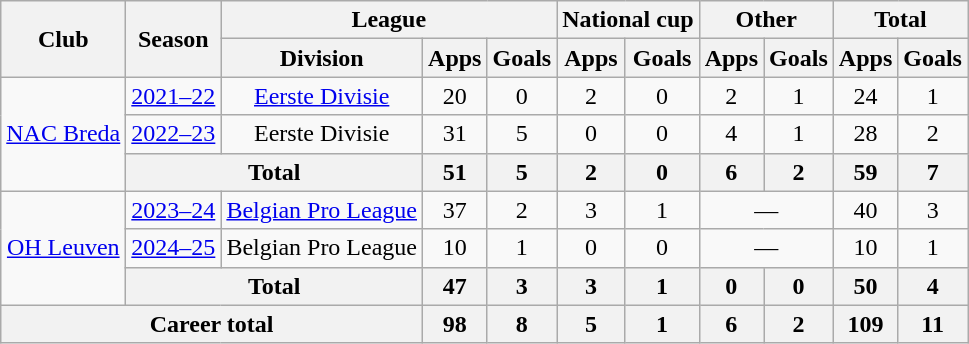<table class="wikitable" style="text-align:center">
<tr>
<th rowspan="2">Club</th>
<th rowspan="2">Season</th>
<th colspan="3">League</th>
<th colspan="2">National cup</th>
<th colspan="2">Other</th>
<th colspan="2">Total</th>
</tr>
<tr>
<th>Division</th>
<th>Apps</th>
<th>Goals</th>
<th>Apps</th>
<th>Goals</th>
<th>Apps</th>
<th>Goals</th>
<th>Apps</th>
<th>Goals</th>
</tr>
<tr>
<td rowspan="3"><a href='#'>NAC Breda</a></td>
<td><a href='#'>2021–22</a></td>
<td><a href='#'>Eerste Divisie</a></td>
<td>20</td>
<td>0</td>
<td>2</td>
<td>0</td>
<td>2</td>
<td>1</td>
<td>24</td>
<td>1</td>
</tr>
<tr>
<td><a href='#'>2022–23</a></td>
<td>Eerste Divisie</td>
<td>31</td>
<td>5</td>
<td>0</td>
<td>0</td>
<td>4</td>
<td>1</td>
<td>28</td>
<td>2</td>
</tr>
<tr>
<th colspan="2">Total</th>
<th>51</th>
<th>5</th>
<th>2</th>
<th>0</th>
<th>6</th>
<th>2</th>
<th>59</th>
<th>7</th>
</tr>
<tr>
<td rowspan="3"><a href='#'>OH Leuven</a></td>
<td><a href='#'>2023–24</a></td>
<td><a href='#'>Belgian Pro League</a></td>
<td>37</td>
<td>2</td>
<td>3</td>
<td>1</td>
<td colspan="2">—</td>
<td>40</td>
<td>3</td>
</tr>
<tr>
<td><a href='#'>2024–25</a></td>
<td>Belgian Pro League</td>
<td>10</td>
<td>1</td>
<td>0</td>
<td>0</td>
<td colspan="2">—</td>
<td>10</td>
<td>1</td>
</tr>
<tr>
<th colspan="2">Total</th>
<th>47</th>
<th>3</th>
<th>3</th>
<th>1</th>
<th>0</th>
<th>0</th>
<th>50</th>
<th>4</th>
</tr>
<tr>
<th colspan="3">Career total</th>
<th>98</th>
<th>8</th>
<th>5</th>
<th>1</th>
<th>6</th>
<th>2</th>
<th>109</th>
<th>11</th>
</tr>
</table>
